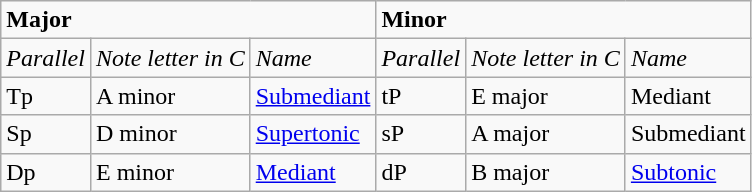<table class="wikitable">
<tr>
<td colspan=3><strong>Major</strong></td>
<td colspan=3><strong>Minor</strong></td>
</tr>
<tr>
<td><em>Parallel</em></td>
<td><em>Note letter in C</em></td>
<td><em>Name</em></td>
<td><em>Parallel</em></td>
<td><em>Note letter in C</em></td>
<td><em>Name</em></td>
</tr>
<tr>
<td>Tp</td>
<td>A minor</td>
<td><a href='#'>Submediant</a></td>
<td>tP</td>
<td>E major</td>
<td>Mediant</td>
</tr>
<tr>
<td>Sp</td>
<td>D minor</td>
<td><a href='#'>Supertonic</a></td>
<td>sP</td>
<td>A major</td>
<td>Submediant</td>
</tr>
<tr>
<td>Dp</td>
<td>E minor</td>
<td><a href='#'>Mediant</a></td>
<td>dP</td>
<td>B major</td>
<td><a href='#'>Subtonic</a></td>
</tr>
</table>
